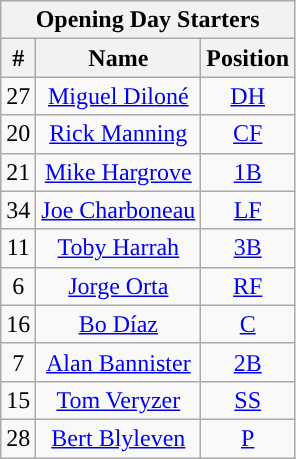<table class="wikitable" style="text-align:center">
<tr>
<th colspan="3">Opening Day Starters</th>
</tr>
<tr>
<th>#</th>
<th>Name</th>
<th>Position</th>
</tr>
<tr>
<td>27</td>
<td><a href='#'>Miguel Diloné</a></td>
<td><a href='#'>DH</a></td>
</tr>
<tr>
<td>20</td>
<td><a href='#'>Rick Manning</a></td>
<td><a href='#'>CF</a></td>
</tr>
<tr>
<td>21</td>
<td><a href='#'>Mike Hargrove</a></td>
<td><a href='#'>1B</a></td>
</tr>
<tr>
<td>34</td>
<td><a href='#'>Joe Charboneau</a></td>
<td><a href='#'>LF</a></td>
</tr>
<tr>
<td>11</td>
<td><a href='#'>Toby Harrah</a></td>
<td><a href='#'>3B</a></td>
</tr>
<tr>
<td>6</td>
<td><a href='#'>Jorge Orta</a></td>
<td><a href='#'>RF</a></td>
</tr>
<tr>
<td>16</td>
<td><a href='#'>Bo Díaz</a></td>
<td><a href='#'>C</a></td>
</tr>
<tr>
<td>7</td>
<td><a href='#'>Alan Bannister</a></td>
<td><a href='#'>2B</a></td>
</tr>
<tr>
<td>15</td>
<td><a href='#'>Tom Veryzer</a></td>
<td><a href='#'>SS</a></td>
</tr>
<tr>
<td>28</td>
<td><a href='#'>Bert Blyleven</a></td>
<td><a href='#'>P</a></td>
</tr>
</table>
